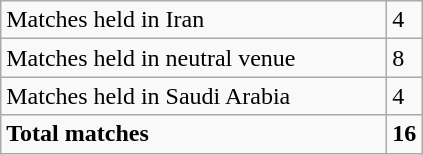<table class="wikitable" style="text-align: left;">
<tr>
<td width=250px>Matches held in Iran</td>
<td>4</td>
</tr>
<tr>
<td width=250px>Matches held in neutral venue</td>
<td>8</td>
</tr>
<tr>
<td width=250px>Matches held in Saudi Arabia</td>
<td>4</td>
</tr>
<tr>
<td width=250px><strong>Total matches</strong></td>
<td><strong>16</strong></td>
</tr>
</table>
